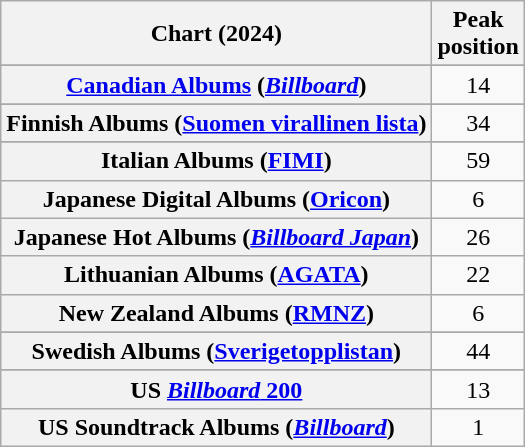<table class="wikitable sortable plainrowheaders" style="text-align:center">
<tr>
<th scope="col">Chart (2024)</th>
<th scope="col">Peak<br>position</th>
</tr>
<tr>
</tr>
<tr>
</tr>
<tr>
</tr>
<tr>
<th scope="row"><a href='#'>Canadian Albums</a> (<em><a href='#'>Billboard</a></em>)</th>
<td>14</td>
</tr>
<tr>
</tr>
<tr>
</tr>
<tr>
<th scope="row">Finnish Albums (<a href='#'>Suomen virallinen lista</a>)</th>
<td>34</td>
</tr>
<tr>
</tr>
<tr>
<th scope="row">Italian Albums (<a href='#'>FIMI</a>)</th>
<td>59</td>
</tr>
<tr>
<th scope="row">Japanese Digital Albums (<a href='#'>Oricon</a>)</th>
<td>6</td>
</tr>
<tr>
<th scope="row">Japanese Hot Albums (<em><a href='#'>Billboard Japan</a></em>)</th>
<td>26</td>
</tr>
<tr>
<th scope="row">Lithuanian Albums (<a href='#'>AGATA</a>)</th>
<td>22</td>
</tr>
<tr>
<th scope="row">New Zealand Albums (<a href='#'>RMNZ</a>)</th>
<td>6</td>
</tr>
<tr>
</tr>
<tr>
</tr>
<tr>
</tr>
<tr>
<th scope="row">Swedish Albums (<a href='#'>Sverigetopplistan</a>)</th>
<td>44</td>
</tr>
<tr>
</tr>
<tr>
</tr>
<tr>
</tr>
<tr>
</tr>
<tr>
<th scope="row">US <a href='#'><em>Billboard</em> 200</a></th>
<td>13</td>
</tr>
<tr>
<th scope="row">US Soundtrack Albums (<em><a href='#'>Billboard</a></em>)</th>
<td>1</td>
</tr>
</table>
